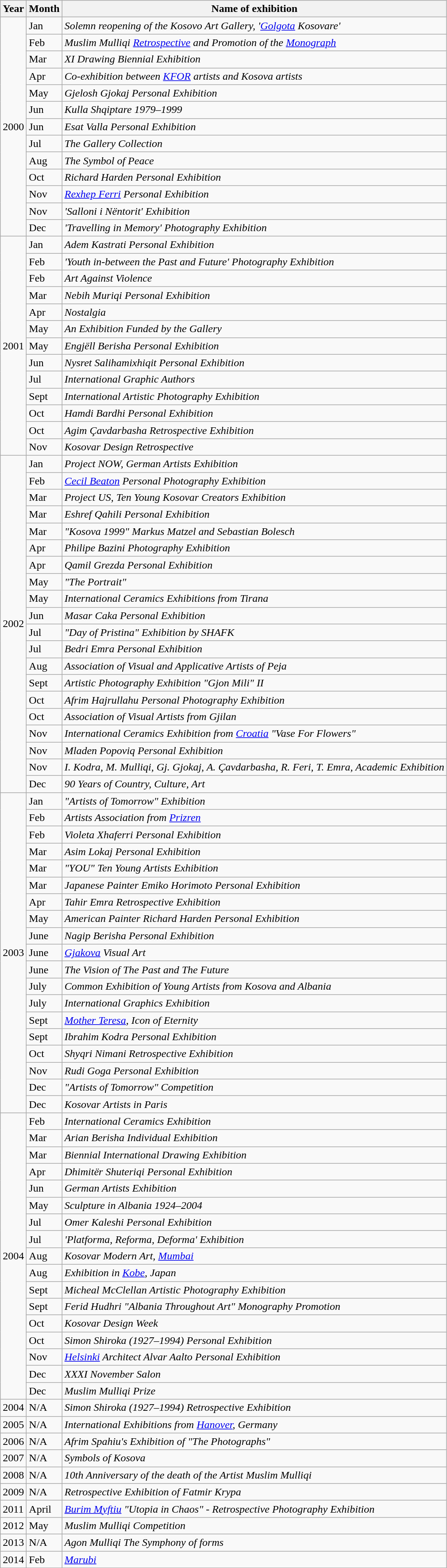<table class="wikitable">
<tr>
<th>Year</th>
<th>Month</th>
<th>Name of exhibition</th>
</tr>
<tr>
<td rowspan="13">2000</td>
<td>Jan</td>
<td><em>Solemn reopening of the Kosovo Art Gallery, '<a href='#'>Golgota</a> Kosovare' </em></td>
</tr>
<tr>
<td>Feb</td>
<td><em>Muslim Mulliqi <a href='#'>Retrospective</a> and Promotion of the <a href='#'>Monograph</a></em></td>
</tr>
<tr>
<td>Mar</td>
<td><em>XI Drawing Biennial Exhibition</em></td>
</tr>
<tr>
<td>Apr</td>
<td><em>Co-exhibition between <a href='#'>KFOR</a> artists and Kosova artists</em></td>
</tr>
<tr>
<td>May</td>
<td><em>Gjelosh Gjokaj Personal Exhibition</em></td>
</tr>
<tr>
<td>Jun</td>
<td><em>Kulla Shqiptare 1979–1999</em></td>
</tr>
<tr>
<td>Jun</td>
<td><em>Esat Valla Personal Exhibition</em></td>
</tr>
<tr>
<td>Jul</td>
<td><em>The Gallery Collection</em></td>
</tr>
<tr>
<td>Aug</td>
<td><em>The Symbol of Peace</em></td>
</tr>
<tr>
<td>Oct</td>
<td><em>Richard Harden Personal Exhibition</em></td>
</tr>
<tr>
<td>Nov</td>
<td><em><a href='#'>Rexhep Ferri</a> Personal Exhibition</em></td>
</tr>
<tr>
<td>Nov</td>
<td><em> 'Salloni i Nëntorit' Exhibition</em></td>
</tr>
<tr>
<td>Dec</td>
<td><em> 'Travelling in Memory' Photography Exhibition</em></td>
</tr>
<tr>
<td rowspan="13">2001</td>
<td>Jan</td>
<td><em>Adem Kastrati Personal Exhibition</em></td>
</tr>
<tr>
<td>Feb</td>
<td><em> 'Youth in-between the Past and Future' Photography Exhibition</em></td>
</tr>
<tr>
<td>Feb</td>
<td><em>Art Against Violence</em></td>
</tr>
<tr>
<td>Mar</td>
<td><em>Nebih Muriqi Personal Exhibition</em></td>
</tr>
<tr>
<td>Apr</td>
<td><em>Nostalgia</em></td>
</tr>
<tr>
<td>May</td>
<td><em>An Exhibition Funded by the Gallery</em></td>
</tr>
<tr>
<td>May</td>
<td><em>Engjëll Berisha Personal Exhibition</em></td>
</tr>
<tr>
<td>Jun</td>
<td><em>Nysret Salihamixhiqit Personal Exhibition</em></td>
</tr>
<tr>
<td>Jul</td>
<td><em>International Graphic Authors</em></td>
</tr>
<tr>
<td>Sept</td>
<td><em>International Artistic Photography Exhibition</em></td>
</tr>
<tr>
<td>Oct</td>
<td><em>Hamdi Bardhi Personal Exhibition</em></td>
</tr>
<tr>
<td>Oct</td>
<td><em>Agim Çavdarbasha Retrospective Exhibition</em></td>
</tr>
<tr>
<td>Nov</td>
<td><em>Kosovar Design Retrospective</em></td>
</tr>
<tr>
<td rowspan="20">2002</td>
<td>Jan</td>
<td><em>Project NOW, German Artists Exhibition</em></td>
</tr>
<tr>
<td>Feb</td>
<td><em><a href='#'>Cecil Beaton</a> Personal Photography Exhibition</em></td>
</tr>
<tr>
<td>Mar</td>
<td><em>Project US, Ten Young Kosovar Creators Exhibition</em></td>
</tr>
<tr>
<td>Mar</td>
<td><em>Eshref Qahili Personal Exhibition</em></td>
</tr>
<tr>
<td>Mar</td>
<td><em>"Kosova 1999" Markus Matzel and Sebastian Bolesch</em></td>
</tr>
<tr>
<td>Apr</td>
<td><em>Philipe Bazini Photography Exhibition</em></td>
</tr>
<tr>
<td>Apr</td>
<td><em>Qamil Grezda Personal Exhibition</em></td>
</tr>
<tr>
<td>May</td>
<td><em>"The Portrait"</em></td>
</tr>
<tr>
<td>May</td>
<td><em>International Ceramics Exhibitions from Tirana</em></td>
</tr>
<tr>
<td>Jun</td>
<td><em>Masar Caka Personal Exhibition</em></td>
</tr>
<tr>
<td>Jul</td>
<td><em>"Day of Pristina" Exhibition by SHAFK</em></td>
</tr>
<tr>
<td>Jul</td>
<td><em>Bedri Emra Personal Exhibition</em></td>
</tr>
<tr>
<td>Aug</td>
<td><em>Association of Visual and Applicative Artists of Peja</em></td>
</tr>
<tr>
<td>Sept</td>
<td><em>Artistic Photography Exhibition "Gjon Mili" II</em></td>
</tr>
<tr>
<td>Oct</td>
<td><em>Afrim Hajrullahu Personal Photography Exhibition</em></td>
</tr>
<tr>
<td>Oct</td>
<td><em>Association of Visual Artists from Gjilan</em></td>
</tr>
<tr>
<td>Nov</td>
<td><em>International Ceramics Exhibition from <a href='#'>Croatia</a> "Vase For Flowers"</em></td>
</tr>
<tr>
<td>Nov</td>
<td><em>Mladen Popoviq Personal Exhibition</em></td>
</tr>
<tr>
<td>Nov</td>
<td><em>I. Kodra, M. Mulliqi, Gj. Gjokaj, A. Çavdarbasha, R. Feri, T. Emra, Academic Exhibition</em></td>
</tr>
<tr>
<td>Dec</td>
<td><em>90 Years of Country, Culture, Art</em></td>
</tr>
<tr>
<td rowspan="19">2003</td>
<td>Jan</td>
<td><em>"Artists of Tomorrow" Exhibition</em></td>
</tr>
<tr>
<td>Feb</td>
<td><em>Artists Association from <a href='#'>Prizren</a></em></td>
</tr>
<tr>
<td>Feb</td>
<td><em>Violeta Xhaferri Personal Exhibition</em></td>
</tr>
<tr>
<td>Mar</td>
<td><em>Asim Lokaj Personal Exhibition</em></td>
</tr>
<tr>
<td>Mar</td>
<td><em> "YOU" Ten Young Artists Exhibition</em></td>
</tr>
<tr>
<td>Mar</td>
<td><em>Japanese Painter Emiko Horimoto Personal Exhibition</em></td>
</tr>
<tr>
<td>Apr</td>
<td><em>Tahir Emra Retrospective Exhibition</em></td>
</tr>
<tr>
<td>May</td>
<td><em>American Painter Richard Harden Personal Exhibition</em></td>
</tr>
<tr>
<td>June</td>
<td><em>Nagip Berisha Personal Exhibition</em></td>
</tr>
<tr>
<td>June</td>
<td><em><a href='#'>Gjakova</a> Visual Art</em></td>
</tr>
<tr>
<td>June</td>
<td><em>The Vision of The Past and The Future</em></td>
</tr>
<tr>
<td>July</td>
<td><em>Common Exhibition of Young Artists from Kosova and Albania</em></td>
</tr>
<tr>
<td>July</td>
<td><em>International Graphics Exhibition</em></td>
</tr>
<tr>
<td>Sept</td>
<td><em><a href='#'>Mother Teresa</a>, Icon of Eternity</em></td>
</tr>
<tr>
<td>Sept</td>
<td><em>Ibrahim Kodra Personal Exhibition</em></td>
</tr>
<tr>
<td>Oct</td>
<td><em>Shyqri Nimani Retrospective Exhibition</em></td>
</tr>
<tr>
<td>Nov</td>
<td><em>Rudi Goga Personal Exhibition</em></td>
</tr>
<tr>
<td>Dec</td>
<td><em> "Artists of Tomorrow" Competition</em></td>
</tr>
<tr>
<td>Dec</td>
<td><em> Kosovar Artists in Paris</em></td>
</tr>
<tr>
<td rowspan="17">2004</td>
<td>Feb</td>
<td><em>International Ceramics Exhibition</em></td>
</tr>
<tr>
<td>Mar</td>
<td><em>Arian Berisha Individual Exhibition</em></td>
</tr>
<tr>
<td>Mar</td>
<td><em>Biennial International Drawing Exhibition</em></td>
</tr>
<tr>
<td>Apr</td>
<td><em>Dhimitër Shuteriqi Personal Exhibition</em></td>
</tr>
<tr>
<td>Jun</td>
<td><em>German Artists Exhibition</em></td>
</tr>
<tr>
<td>May</td>
<td><em>Sculpture in Albania 1924–2004</em></td>
</tr>
<tr>
<td>Jul</td>
<td><em>Omer Kaleshi Personal Exhibition</em></td>
</tr>
<tr>
<td>Jul</td>
<td><em> 'Platforma, Reforma, Deforma' Exhibition</em></td>
</tr>
<tr>
<td>Aug</td>
<td><em>Kosovar Modern Art, <a href='#'>Mumbai</a></em></td>
</tr>
<tr>
<td>Aug</td>
<td><em>Exhibition in <a href='#'>Kobe</a>, Japan</em></td>
</tr>
<tr>
<td>Sept</td>
<td><em>Micheal McClellan Artistic Photography Exhibition</em></td>
</tr>
<tr>
<td>Sept</td>
<td><em>Ferid Hudhri "Albania Throughout Art" Monography Promotion</em></td>
</tr>
<tr>
<td>Oct</td>
<td><em>Kosovar Design Week</em></td>
</tr>
<tr>
<td>Oct</td>
<td><em>Simon Shiroka (1927–1994) Personal Exhibition</em></td>
</tr>
<tr>
<td>Nov</td>
<td><em><a href='#'>Helsinki</a> Architect Alvar Aalto Personal Exhibition</em></td>
</tr>
<tr>
<td>Dec</td>
<td><em>XXXI November Salon</em></td>
</tr>
<tr>
<td>Dec</td>
<td><em>Muslim Mulliqi Prize</em></td>
</tr>
<tr>
<td>2004</td>
<td>N/A</td>
<td><em>Simon Shiroka (1927–1994) Retrospective Exhibition</em></td>
</tr>
<tr>
<td>2005</td>
<td>N/A</td>
<td><em>International Exhibitions from <a href='#'>Hanover</a>, Germany</em></td>
</tr>
<tr>
<td>2006</td>
<td>N/A</td>
<td><em>Afrim Spahiu's Exhibition of "The Photographs"</em></td>
</tr>
<tr>
<td>2007</td>
<td>N/A</td>
<td><em>Symbols of Kosova</em></td>
</tr>
<tr>
<td>2008</td>
<td>N/A</td>
<td><em>10th Anniversary of the death of the Artist Muslim Mulliqi</em></td>
</tr>
<tr>
<td>2009</td>
<td>N/A</td>
<td><em>Retrospective Exhibition of Fatmir Krypa</em></td>
</tr>
<tr>
<td>2011</td>
<td>April</td>
<td><em><a href='#'>Burim Myftiu</a> "Utopia in Chaos" - Retrospective Photography Exhibition</em></td>
</tr>
<tr>
<td>2012</td>
<td>May</td>
<td><em>Muslim Mulliqi Competition</em></td>
</tr>
<tr>
<td>2013</td>
<td>N/A</td>
<td><em>Agon Mulliqi The Symphony of forms</em></td>
</tr>
<tr>
<td>2014</td>
<td>Feb</td>
<td><em><a href='#'>Marubi</a></em></td>
</tr>
</table>
